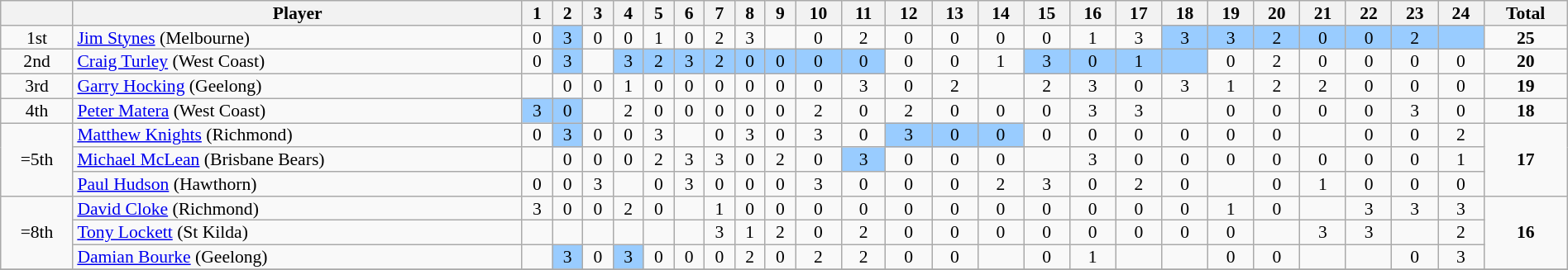<table class="wikitable nowraplinks" style="text-align:center; line-height: 90%; font-size:90%;" width=100%>
<tr>
<th width=""></th>
<th>Player</th>
<th>1</th>
<th>2</th>
<th>3</th>
<th>4</th>
<th>5</th>
<th>6</th>
<th>7</th>
<th>8</th>
<th>9</th>
<th>10</th>
<th>11</th>
<th>12</th>
<th>13</th>
<th>14</th>
<th>15</th>
<th>16</th>
<th>17</th>
<th>18</th>
<th>19</th>
<th>20</th>
<th>21</th>
<th>22</th>
<th>23</th>
<th>24</th>
<th>Total</th>
</tr>
<tr>
<td rowspan=1>1st</td>
<td style="text-align:left;"><a href='#'>Jim Stynes</a> (Melbourne)</td>
<td>0</td>
<td style="background:#99ccff;">3</td>
<td>0</td>
<td>0</td>
<td>1</td>
<td>0</td>
<td>2</td>
<td>3</td>
<td></td>
<td>0</td>
<td>2</td>
<td>0</td>
<td>0</td>
<td>0</td>
<td>0</td>
<td>1</td>
<td>3</td>
<td style="background:#99ccff;">3</td>
<td style="background:#99ccff;">3</td>
<td style="background:#99ccff;">2</td>
<td style="background:#99ccff;">0</td>
<td style="background:#99ccff;">0</td>
<td style="background:#99ccff;">2</td>
<td style="background:#99ccff;"></td>
<td rowspan=1><strong>25</strong></td>
</tr>
<tr>
<td rowspan=1>2nd</td>
<td style="text-align:left;"><a href='#'>Craig Turley</a> (West Coast)</td>
<td>0</td>
<td style="background:#99ccff;">3</td>
<td></td>
<td style="background:#99ccff;">3</td>
<td style="background:#99ccff;">2</td>
<td style="background:#99ccff;">3</td>
<td style="background:#99ccff;">2</td>
<td style="background:#99ccff;">0</td>
<td style="background:#99ccff;">0</td>
<td style="background:#99ccff;">0</td>
<td style="background:#99ccff;">0</td>
<td>0</td>
<td>0</td>
<td>1</td>
<td style="background:#99ccff;">3</td>
<td style="background:#99ccff;">0</td>
<td style="background:#99ccff;">1</td>
<td style="background:#99ccff;"></td>
<td>0</td>
<td>2</td>
<td>0</td>
<td>0</td>
<td>0</td>
<td>0</td>
<td rowspan=1><strong>20</strong></td>
</tr>
<tr>
<td rowspan=1>3rd</td>
<td style="text-align:left;"><a href='#'>Garry Hocking</a> (Geelong)</td>
<td></td>
<td>0</td>
<td>0</td>
<td>1</td>
<td>0</td>
<td>0</td>
<td>0</td>
<td>0</td>
<td>0</td>
<td>0</td>
<td>3</td>
<td>0</td>
<td>2</td>
<td></td>
<td>2</td>
<td>3</td>
<td>0</td>
<td>3</td>
<td>1</td>
<td>2</td>
<td>2</td>
<td>0</td>
<td>0</td>
<td>0</td>
<td rowspan=1><strong>19</strong></td>
</tr>
<tr>
<td rowspan=1>4th</td>
<td style="text-align:left;"><a href='#'>Peter Matera</a> (West Coast)</td>
<td style="background:#99ccff;">3</td>
<td style="background:#99ccff;">0</td>
<td></td>
<td>2</td>
<td>0</td>
<td>0</td>
<td>0</td>
<td>0</td>
<td>0</td>
<td>2</td>
<td>0</td>
<td>2</td>
<td>0</td>
<td>0</td>
<td>0</td>
<td>3</td>
<td>3</td>
<td></td>
<td>0</td>
<td>0</td>
<td>0</td>
<td>0</td>
<td>3</td>
<td>0</td>
<td rowspan=1><strong>18</strong></td>
</tr>
<tr>
<td rowspan=3>=5th</td>
<td style="text-align:left;"><a href='#'>Matthew Knights</a> (Richmond)</td>
<td>0</td>
<td style="background:#99ccff;">3</td>
<td>0</td>
<td>0</td>
<td>3</td>
<td></td>
<td>0</td>
<td>3</td>
<td>0</td>
<td>3</td>
<td>0</td>
<td style="background:#99ccff;">3</td>
<td style="background:#99ccff;">0</td>
<td style="background:#99ccff;">0</td>
<td>0</td>
<td>0</td>
<td>0</td>
<td>0</td>
<td>0</td>
<td>0</td>
<td></td>
<td>0</td>
<td>0</td>
<td>2</td>
<td rowspan=3><strong>17</strong></td>
</tr>
<tr>
<td style="text-align:left;"><a href='#'>Michael McLean</a> (Brisbane Bears)</td>
<td></td>
<td>0</td>
<td>0</td>
<td>0</td>
<td>2</td>
<td>3</td>
<td>3</td>
<td>0</td>
<td>2</td>
<td>0</td>
<td style="background:#99ccff;">3</td>
<td>0</td>
<td>0</td>
<td>0</td>
<td></td>
<td>3</td>
<td>0</td>
<td>0</td>
<td>0</td>
<td>0</td>
<td>0</td>
<td>0</td>
<td>0</td>
<td>1</td>
</tr>
<tr>
<td style="text-align:left;"><a href='#'>Paul Hudson</a> (Hawthorn)</td>
<td>0</td>
<td>0</td>
<td>3</td>
<td></td>
<td>0</td>
<td>3</td>
<td>0</td>
<td>0</td>
<td>0</td>
<td>3</td>
<td>0</td>
<td>0</td>
<td>0</td>
<td>2</td>
<td>3</td>
<td>0</td>
<td>2</td>
<td>0</td>
<td></td>
<td>0</td>
<td>1</td>
<td>0</td>
<td>0</td>
<td>0</td>
</tr>
<tr>
<td rowspan=3>=8th</td>
<td style="text-align:left;"><a href='#'>David Cloke</a> (Richmond)</td>
<td>3</td>
<td>0</td>
<td>0</td>
<td>2</td>
<td>0</td>
<td></td>
<td>1</td>
<td>0</td>
<td>0</td>
<td>0</td>
<td>0</td>
<td>0</td>
<td>0</td>
<td>0</td>
<td>0</td>
<td>0</td>
<td>0</td>
<td>0</td>
<td>1</td>
<td>0</td>
<td></td>
<td>3</td>
<td>3</td>
<td>3</td>
<td rowspan=3><strong>16</strong></td>
</tr>
<tr>
<td style="text-align:left;"><a href='#'>Tony Lockett</a> (St Kilda)</td>
<td></td>
<td></td>
<td></td>
<td></td>
<td></td>
<td></td>
<td>3</td>
<td>1</td>
<td>2</td>
<td>0</td>
<td>2</td>
<td>0</td>
<td>0</td>
<td>0</td>
<td>0</td>
<td>0</td>
<td>0</td>
<td>0</td>
<td>0</td>
<td></td>
<td>3</td>
<td>3</td>
<td></td>
<td>2</td>
</tr>
<tr>
<td style="text-align:left;"><a href='#'>Damian Bourke</a> (Geelong)</td>
<td></td>
<td style="background:#99ccff;">3</td>
<td>0</td>
<td style="background:#99ccff;">3</td>
<td>0</td>
<td>0</td>
<td>0</td>
<td>2</td>
<td>0</td>
<td>2</td>
<td>2</td>
<td>0</td>
<td>0</td>
<td></td>
<td>0</td>
<td>1</td>
<td></td>
<td></td>
<td>0</td>
<td>0</td>
<td></td>
<td></td>
<td>0</td>
<td>3</td>
</tr>
<tr>
</tr>
</table>
